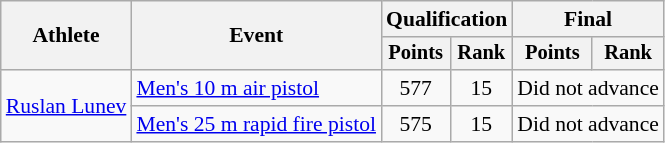<table class="wikitable" style="font-size:90%">
<tr>
<th rowspan="2">Athlete</th>
<th rowspan="2">Event</th>
<th colspan=2>Qualification</th>
<th colspan=2>Final</th>
</tr>
<tr style="font-size:95%">
<th>Points</th>
<th>Rank</th>
<th>Points</th>
<th>Rank</th>
</tr>
<tr align=center>
<td align=left rowspan=2><a href='#'>Ruslan Lunev</a></td>
<td align=left><a href='#'>Men's 10 m air pistol</a></td>
<td>577</td>
<td>15</td>
<td colspan=2>Did not advance</td>
</tr>
<tr align=center>
<td align=left><a href='#'>Men's 25 m rapid fire pistol</a></td>
<td>575</td>
<td>15</td>
<td colspan=2>Did not advance</td>
</tr>
</table>
